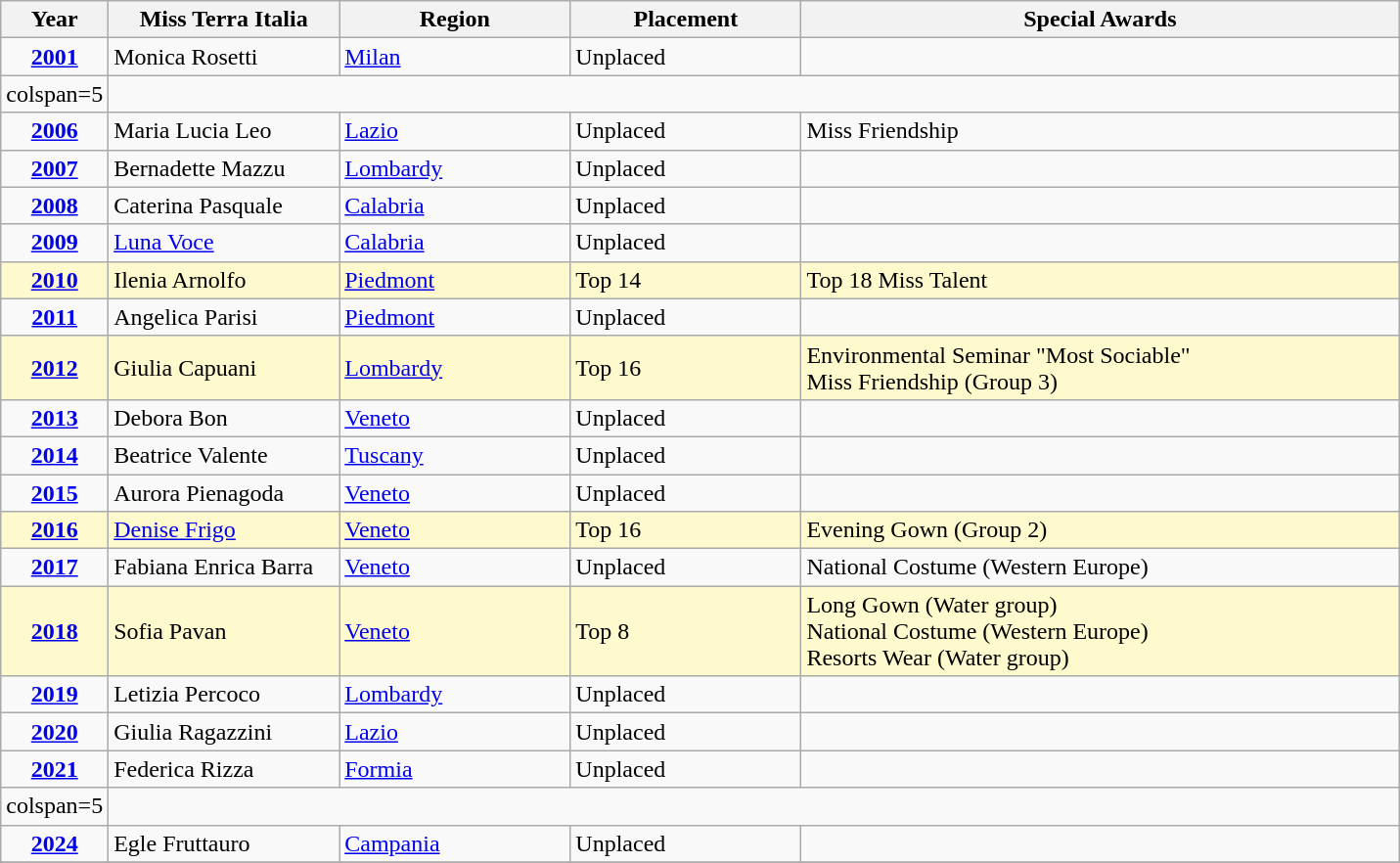<table class="wikitable sortable">
<tr>
<th width="60">Year</th>
<th width="150">Miss Terra Italia</th>
<th width="150">Region</th>
<th width="150">Placement</th>
<th width="400">Special Awards</th>
</tr>
<tr>
<td style="font-weight:bold; text-align:center;"><a href='#'>2001</a></td>
<td>Monica Rosetti</td>
<td><a href='#'>Milan</a></td>
<td>Unplaced</td>
<td></td>
</tr>
<tr>
<td>colspan=5 </td>
</tr>
<tr>
<td style="font-weight:bold; text-align:center;"><a href='#'>2006</a></td>
<td>Maria Lucia Leo</td>
<td><a href='#'>Lazio</a></td>
<td>Unplaced</td>
<td>Miss Friendship</td>
</tr>
<tr>
<td style="font-weight:bold; text-align:center;"><a href='#'>2007</a></td>
<td>Bernadette Mazzu</td>
<td><a href='#'>Lombardy</a></td>
<td>Unplaced</td>
<td></td>
</tr>
<tr>
<td style="font-weight:bold; text-align:center;"><a href='#'>2008</a></td>
<td>Caterina Pasquale</td>
<td><a href='#'>Calabria</a></td>
<td>Unplaced</td>
<td></td>
</tr>
<tr>
<td style="font-weight:bold; text-align:center;"><a href='#'>2009</a></td>
<td><a href='#'>Luna Voce</a></td>
<td><a href='#'>Calabria</a></td>
<td>Unplaced</td>
<td></td>
</tr>
<tr style="background-color:#FFFACD">
<td style="font-weight:bold; text-align:center;"><a href='#'>2010</a></td>
<td>Ilenia Arnolfo</td>
<td><a href='#'>Piedmont</a></td>
<td>Top 14</td>
<td>Top 18 Miss Talent</td>
</tr>
<tr>
<td style="font-weight:bold; text-align:center;"><a href='#'>2011</a></td>
<td>Angelica Parisi</td>
<td><a href='#'>Piedmont</a></td>
<td>Unplaced</td>
<td></td>
</tr>
<tr style="background-color:#FFFACD;">
<td style="font-weight:bold; text-align:center;"><a href='#'>2012</a></td>
<td>Giulia Capuani</td>
<td><a href='#'>Lombardy</a></td>
<td>Top 16</td>
<td> Environmental Seminar "Most Sociable"<br> Miss Friendship (Group 3)</td>
</tr>
<tr>
<td style="font-weight:bold; text-align:center;"><a href='#'>2013</a></td>
<td>Debora Bon</td>
<td><a href='#'>Veneto</a></td>
<td>Unplaced</td>
<td></td>
</tr>
<tr>
<td style="font-weight:bold; text-align:center;"><a href='#'>2014</a></td>
<td>Beatrice Valente</td>
<td><a href='#'>Tuscany</a></td>
<td>Unplaced</td>
<td></td>
</tr>
<tr>
<td style="font-weight:bold; text-align:center;"><a href='#'>2015</a></td>
<td>Aurora Pienagoda</td>
<td><a href='#'>Veneto</a></td>
<td>Unplaced</td>
<td></td>
</tr>
<tr style="background-color:#FFFACD;">
<td style="font-weight:bold; text-align:center;"><a href='#'>2016</a></td>
<td><a href='#'>Denise Frigo</a></td>
<td><a href='#'>Veneto</a></td>
<td>Top 16</td>
<td> Evening Gown (Group 2)</td>
</tr>
<tr>
<td style="font-weight:bold; text-align:center;"><a href='#'>2017</a></td>
<td>Fabiana Enrica Barra</td>
<td><a href='#'>Veneto</a></td>
<td>Unplaced</td>
<td> National  Costume (Western Europe)</td>
</tr>
<tr style="background-color:#FFFACD">
<td style="font-weight:bold; text-align:center;"><a href='#'>2018</a></td>
<td>Sofia Pavan</td>
<td><a href='#'>Veneto</a></td>
<td>Top 8</td>
<td> Long Gown (Water group)<br> National  Costume (Western Europe)<br> Resorts Wear (Water group)</td>
</tr>
<tr>
<td style="font-weight:bold; text-align:center;"><a href='#'>2019</a></td>
<td>Letizia Percoco</td>
<td><a href='#'>Lombardy</a></td>
<td>Unplaced</td>
<td></td>
</tr>
<tr>
<td style="font-weight:bold; text-align:center;"><a href='#'>2020</a></td>
<td>Giulia Ragazzini</td>
<td><a href='#'>Lazio</a></td>
<td>Unplaced</td>
<td></td>
</tr>
<tr>
<td style="font-weight:bold; text-align:center;"><a href='#'>2021</a></td>
<td>Federica Rizza</td>
<td><a href='#'>Formia</a></td>
<td>Unplaced</td>
<td></td>
</tr>
<tr>
<td>colspan=5 </td>
</tr>
<tr>
<td style="font-weight:bold; text-align:center;"><a href='#'>2024</a></td>
<td>Egle Fruttauro</td>
<td><a href='#'>Campania</a></td>
<td>Unplaced</td>
<td></td>
</tr>
<tr>
</tr>
</table>
